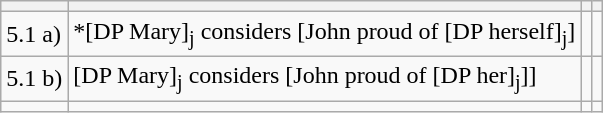<table class="wikitable">
<tr>
<th></th>
<th></th>
<th></th>
<th></th>
</tr>
<tr>
<td>5.1 a)</td>
<td>*[DP Mary]<sub>j</sub> considers [John proud of [DP herself]<sub>j</sub>]</td>
<td></td>
<td></td>
</tr>
<tr>
<td>5.1 b)</td>
<td>[DP Mary]<sub>j</sub> considers [John proud of [DP her]<sub>j</sub>]]</td>
<td></td>
<td></td>
</tr>
<tr>
<td></td>
<td></td>
<td></td>
<td></td>
</tr>
</table>
